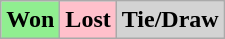<table class="wikitable">
<tr>
<td bgcolor=lightgreen><strong>Won</strong></td>
<td bgcolor=pink><strong>Lost</strong></td>
<td bgcolor=lightgrey><strong>Tie/Draw</strong></td>
</tr>
</table>
